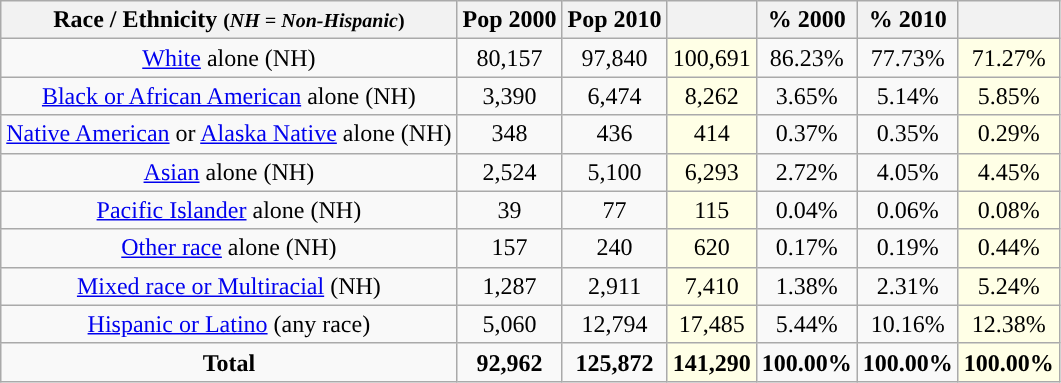<table class="wikitable" style="text-align:center;">
<tr>
<th>Race / Ethnicity <small>(<em>NH = Non-Hispanic</em>)</small></th>
<th>Pop 2000</th>
<th>Pop 2010</th>
<th></th>
<th>% 2000</th>
<th>% 2010</th>
<th></th>
</tr>
<tr>
<td><a href='#'>White</a> alone (NH)</td>
<td>80,157</td>
<td>97,840</td>
<td style='background: #ffffe6;'>100,691</td>
<td>86.23%</td>
<td>77.73%</td>
<td style='background: #ffffe6;'>71.27%</td>
</tr>
<tr>
<td><a href='#'>Black or African American</a> alone (NH)</td>
<td>3,390</td>
<td>6,474</td>
<td style='background: #ffffe6;'>8,262</td>
<td>3.65%</td>
<td>5.14%</td>
<td style='background: #ffffe6;'>5.85%</td>
</tr>
<tr>
<td><a href='#'>Native American</a> or <a href='#'>Alaska Native</a> alone (NH)</td>
<td>348</td>
<td>436</td>
<td style='background: #ffffe6;'>414</td>
<td>0.37%</td>
<td>0.35%</td>
<td style='background: #ffffe6;'>0.29%</td>
</tr>
<tr>
<td><a href='#'>Asian</a> alone (NH)</td>
<td>2,524</td>
<td>5,100</td>
<td style='background: #ffffe6;'>6,293</td>
<td>2.72%</td>
<td>4.05%</td>
<td style='background: #ffffe6;'>4.45%</td>
</tr>
<tr>
<td><a href='#'>Pacific Islander</a> alone (NH)</td>
<td>39</td>
<td>77</td>
<td style='background: #ffffe6;'>115</td>
<td>0.04%</td>
<td>0.06%</td>
<td style='background: #ffffe6;'>0.08%</td>
</tr>
<tr>
<td><a href='#'>Other race</a> alone (NH)</td>
<td>157</td>
<td>240</td>
<td style='background: #ffffe6;'>620</td>
<td>0.17%</td>
<td>0.19%</td>
<td style='background: #ffffe6;'>0.44%</td>
</tr>
<tr>
<td><a href='#'>Mixed race or Multiracial</a> (NH)</td>
<td>1,287</td>
<td>2,911</td>
<td style='background: #ffffe6;'>7,410</td>
<td>1.38%</td>
<td>2.31%</td>
<td style='background: #ffffe6;'>5.24%</td>
</tr>
<tr>
<td><a href='#'>Hispanic or Latino</a> (any race)</td>
<td>5,060</td>
<td>12,794</td>
<td style='background: #ffffe6;'>17,485</td>
<td>5.44%</td>
<td>10.16%</td>
<td style='background: #ffffe6;'>12.38%</td>
</tr>
<tr>
<td><strong>Total</strong></td>
<td><strong>92,962</strong></td>
<td><strong>125,872</strong></td>
<td style='background: #ffffe6;'><strong>141,290</strong></td>
<td><strong>100.00%</strong></td>
<td><strong>100.00%</strong></td>
<td style='background: #ffffe6;'><strong>100.00%</strong></td>
</tr>
</table>
